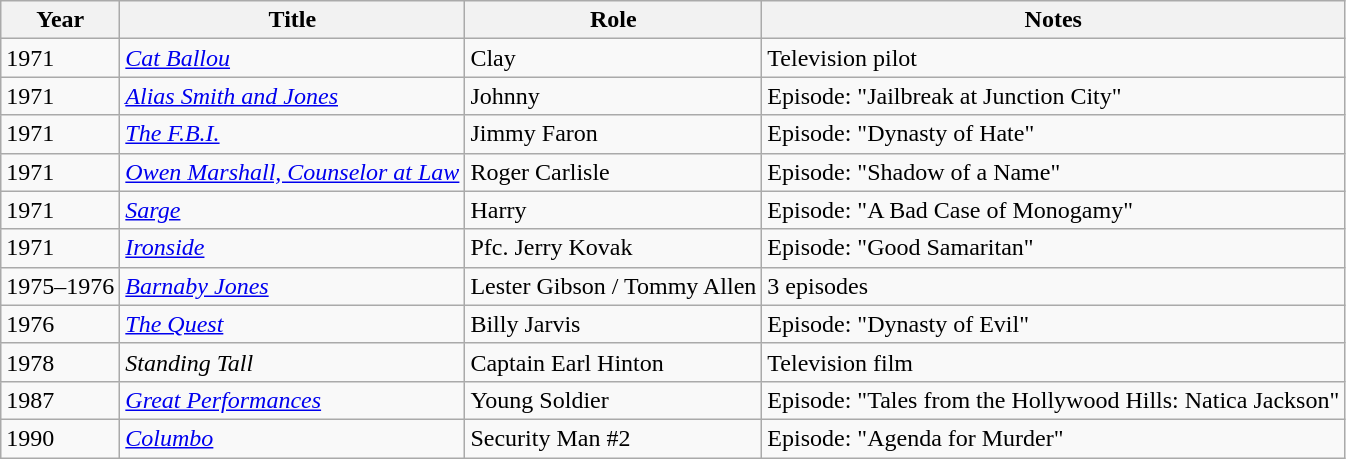<table class="wikitable sortable">
<tr>
<th>Year</th>
<th>Title</th>
<th>Role</th>
<th>Notes</th>
</tr>
<tr>
<td>1971</td>
<td><em><a href='#'>Cat Ballou</a></em></td>
<td>Clay</td>
<td>Television pilot</td>
</tr>
<tr>
<td>1971</td>
<td><em><a href='#'>Alias Smith and Jones</a></em></td>
<td>Johnny</td>
<td>Episode: "Jailbreak at Junction City"</td>
</tr>
<tr>
<td>1971</td>
<td><a href='#'><em>The F.B.I.</em></a></td>
<td>Jimmy Faron</td>
<td>Episode: "Dynasty of Hate"</td>
</tr>
<tr>
<td>1971</td>
<td><em><a href='#'>Owen Marshall, Counselor at Law</a></em></td>
<td>Roger Carlisle</td>
<td>Episode: "Shadow of a Name"</td>
</tr>
<tr>
<td>1971</td>
<td><a href='#'><em>Sarge</em></a></td>
<td>Harry</td>
<td>Episode: "A Bad Case of Monogamy"</td>
</tr>
<tr>
<td>1971</td>
<td><a href='#'><em>Ironside</em></a></td>
<td>Pfc. Jerry Kovak</td>
<td>Episode: "Good Samaritan"</td>
</tr>
<tr>
<td>1975–1976</td>
<td><em><a href='#'>Barnaby Jones</a></em></td>
<td>Lester Gibson / Tommy Allen</td>
<td>3 episodes</td>
</tr>
<tr>
<td>1976</td>
<td><a href='#'><em>The Quest</em></a></td>
<td>Billy Jarvis</td>
<td>Episode: "Dynasty of Evil"</td>
</tr>
<tr>
<td>1978</td>
<td><em>Standing Tall</em></td>
<td>Captain Earl Hinton</td>
<td>Television film</td>
</tr>
<tr>
<td>1987</td>
<td><em><a href='#'>Great Performances</a></em></td>
<td>Young Soldier</td>
<td>Episode: "Tales from the Hollywood Hills: Natica Jackson"</td>
</tr>
<tr>
<td>1990</td>
<td><em><a href='#'>Columbo</a></em></td>
<td>Security Man #2</td>
<td>Episode: "Agenda for Murder"</td>
</tr>
</table>
